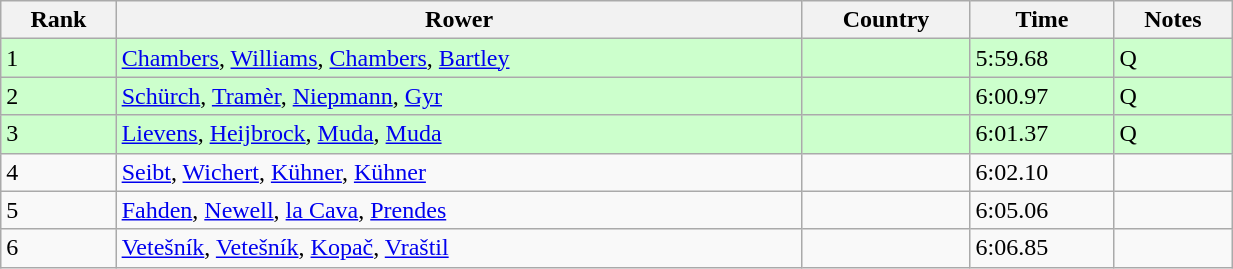<table class="wikitable sortable" width=65%>
<tr>
<th>Rank</th>
<th>Rower</th>
<th>Country</th>
<th>Time</th>
<th>Notes</th>
</tr>
<tr bgcolor=ccffcc>
<td>1</td>
<td><a href='#'>Chambers</a>, <a href='#'>Williams</a>, <a href='#'>Chambers</a>, <a href='#'>Bartley</a></td>
<td></td>
<td>5:59.68</td>
<td>Q</td>
</tr>
<tr bgcolor=ccffcc>
<td>2</td>
<td><a href='#'>Schürch</a>, <a href='#'>Tramèr</a>, <a href='#'>Niepmann</a>, <a href='#'>Gyr</a></td>
<td></td>
<td>6:00.97</td>
<td>Q</td>
</tr>
<tr bgcolor=ccffcc>
<td>3</td>
<td><a href='#'>Lievens</a>, <a href='#'>Heijbrock</a>, <a href='#'>Muda</a>, <a href='#'>Muda</a></td>
<td></td>
<td>6:01.37</td>
<td>Q</td>
</tr>
<tr>
<td>4</td>
<td><a href='#'>Seibt</a>, <a href='#'>Wichert</a>, <a href='#'>Kühner</a>, <a href='#'>Kühner</a></td>
<td></td>
<td>6:02.10</td>
<td></td>
</tr>
<tr>
<td>5</td>
<td><a href='#'>Fahden</a>, <a href='#'>Newell</a>, <a href='#'>la Cava</a>, <a href='#'>Prendes</a></td>
<td></td>
<td>6:05.06</td>
<td></td>
</tr>
<tr>
<td>6</td>
<td><a href='#'>Vetešník</a>, <a href='#'>Vetešník</a>, <a href='#'>Kopač</a>, <a href='#'>Vraštil</a></td>
<td></td>
<td>6:06.85</td>
<td></td>
</tr>
</table>
